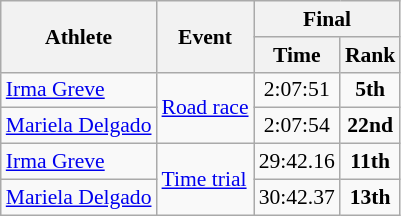<table class="wikitable" border="1" style="font-size:90%">
<tr>
<th rowspan=2>Athlete</th>
<th rowspan=2>Event</th>
<th colspan=2>Final</th>
</tr>
<tr>
<th>Time</th>
<th>Rank</th>
</tr>
<tr>
<td><a href='#'>Irma Greve</a></td>
<td align=left rowspan=2><a href='#'>Road race</a></td>
<td align=center>2:07:51</td>
<td align=center><strong>5th</strong></td>
</tr>
<tr>
<td><a href='#'>Mariela Delgado</a></td>
<td align=center>2:07:54</td>
<td align=center><strong>22nd</strong></td>
</tr>
<tr>
<td><a href='#'>Irma Greve</a></td>
<td align=left rowspan=2><a href='#'>Time trial</a></td>
<td align=center>29:42.16</td>
<td align=center><strong>11th</strong></td>
</tr>
<tr>
<td><a href='#'>Mariela Delgado</a></td>
<td align=center>30:42.37</td>
<td align=center><strong>13th</strong></td>
</tr>
</table>
